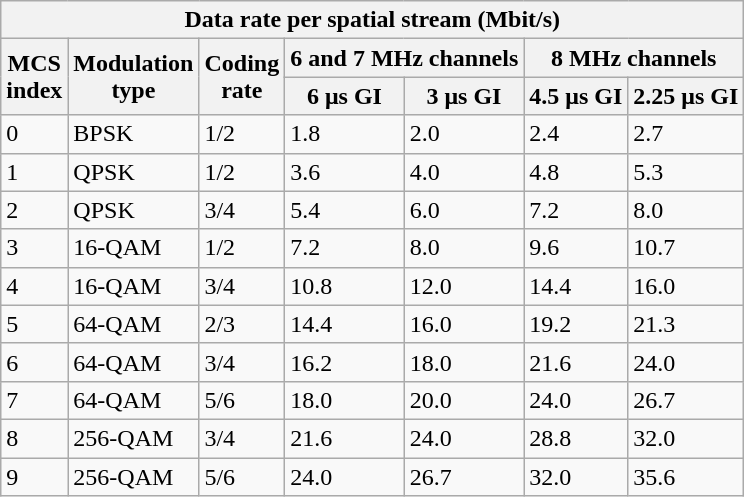<table class="wikitable">
<tr>
<th colspan=13>Data rate per spatial stream (Mbit/s)</th>
</tr>
<tr>
<th rowspan=2>MCS<br>index</th>
<th rowspan=2>Modulation<br>type</th>
<th rowspan=2>Coding<br>rate</th>
<th colspan="2">6 and 7 MHz channels</th>
<th colspan="2">8 MHz channels</th>
</tr>
<tr>
<th>6 μs GI</th>
<th>3 μs GI</th>
<th>4.5 μs GI</th>
<th>2.25 μs GI</th>
</tr>
<tr>
<td>0</td>
<td>BPSK</td>
<td>1/2</td>
<td>1.8</td>
<td>2.0</td>
<td>2.4</td>
<td>2.7</td>
</tr>
<tr>
<td>1</td>
<td>QPSK</td>
<td>1/2</td>
<td>3.6</td>
<td>4.0</td>
<td>4.8</td>
<td>5.3</td>
</tr>
<tr>
<td>2</td>
<td>QPSK</td>
<td>3/4</td>
<td>5.4</td>
<td>6.0</td>
<td>7.2</td>
<td>8.0</td>
</tr>
<tr>
<td>3</td>
<td>16-QAM</td>
<td>1/2</td>
<td>7.2</td>
<td>8.0</td>
<td>9.6</td>
<td>10.7</td>
</tr>
<tr>
<td>4</td>
<td>16-QAM</td>
<td>3/4</td>
<td>10.8</td>
<td>12.0</td>
<td>14.4</td>
<td>16.0</td>
</tr>
<tr>
<td>5</td>
<td>64-QAM</td>
<td>2/3</td>
<td>14.4</td>
<td>16.0</td>
<td>19.2</td>
<td>21.3</td>
</tr>
<tr>
<td>6</td>
<td>64-QAM</td>
<td>3/4</td>
<td>16.2</td>
<td>18.0</td>
<td>21.6</td>
<td>24.0</td>
</tr>
<tr>
<td>7</td>
<td>64-QAM</td>
<td>5/6</td>
<td>18.0</td>
<td>20.0</td>
<td>24.0</td>
<td>26.7</td>
</tr>
<tr>
<td>8</td>
<td>256-QAM</td>
<td>3/4</td>
<td>21.6</td>
<td>24.0</td>
<td>28.8</td>
<td>32.0</td>
</tr>
<tr>
<td>9</td>
<td>256-QAM</td>
<td>5/6</td>
<td>24.0</td>
<td>26.7</td>
<td>32.0</td>
<td>35.6</td>
</tr>
</table>
